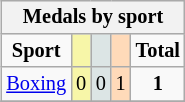<table class="wikitable" style="font-size:85%; float:right;">
<tr style="background:#efefef;">
<th colspan=7>Medals by sport</th>
</tr>
<tr align=center>
<td><strong>Sport</strong></td>
<td style="background:#f7f6a8;"></td>
<td style="background:#dce5e5;"></td>
<td style="background:#ffdab9;"></td>
<td><strong>Total</strong></td>
</tr>
<tr align=center>
<td><a href='#'>Boxing</a></td>
<td style="background:#f7f6a8;">0</td>
<td style="background:#dce5e5;">0</td>
<td style="background:#ffdab9;">1</td>
<td><strong>1</strong></td>
</tr>
<tr>
</tr>
<tr align=center>
</tr>
</table>
